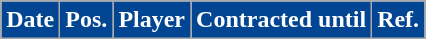<table class="wikitable plainrowheaders sortable">
<tr>
<th style="background:#014593; color:white;">Date</th>
<th style="background:#014593; color:white;">Pos.</th>
<th style="background:#014593; color:white;">Player</th>
<th style="background:#014593; color:white;">Contracted until</th>
<th style="background:#014593; color:white;">Ref.</th>
</tr>
</table>
